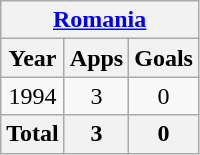<table class="wikitable" style="text-align:center">
<tr>
<th colspan=3><a href='#'>Romania</a></th>
</tr>
<tr>
<th>Year</th>
<th>Apps</th>
<th>Goals</th>
</tr>
<tr>
<td>1994</td>
<td>3</td>
<td>0</td>
</tr>
<tr>
<th>Total</th>
<th>3</th>
<th>0</th>
</tr>
</table>
